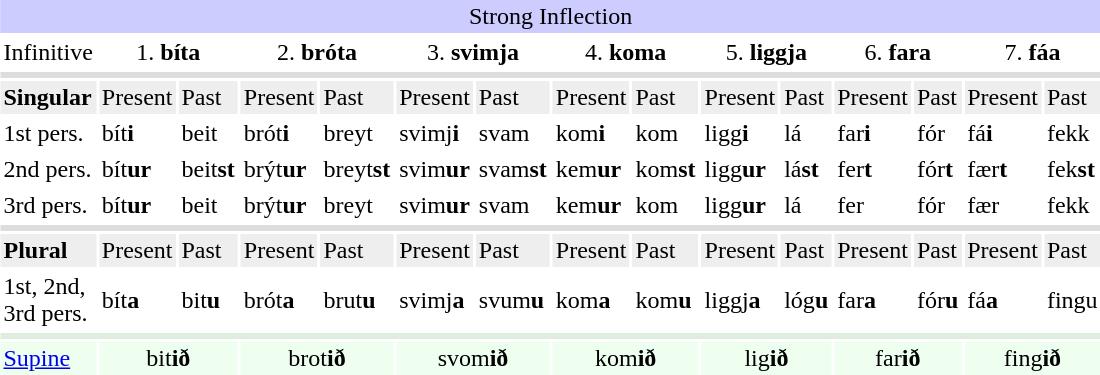<table id="toc" style="margin-left: 15px;" width="700" cellpadding="2">
<tr style="background:#ccccff">
<td colspan="15" align="center" bgcolor="#ccccff">Strong Inflection</td>
</tr>
<tr>
<td>Infinitive</td>
<td colspan="2" align="center">1. <strong>bíta</strong></td>
<td colspan="2" align="center">2. <strong>bróta</strong></td>
<td colspan="2" align="center">3. <strong>svimja</strong></td>
<td colspan="2" align="center">4. <strong>koma</strong></td>
<td colspan="2" align="center">5. <strong>liggja</strong></td>
<td colspan="2" align="center">6. <strong>fara</strong></td>
<td colspan="2" align="center">7. <strong>fáa</strong></td>
</tr>
<tr>
<td colspan="15" bgcolor="#dddddd"></td>
</tr>
<tr>
<td bgcolor="#eeeeee"><strong>Singular</strong></td>
<td bgcolor="#eeeeee">Present</td>
<td bgcolor="#eeeeee">Past</td>
<td bgcolor="#eeeeee">Present</td>
<td bgcolor="#eeeeee">Past</td>
<td bgcolor="#eeeeee">Present</td>
<td bgcolor="#eeeeee">Past</td>
<td bgcolor="#eeeeee">Present</td>
<td bgcolor="#eeeeee">Past</td>
<td bgcolor="#eeeeee">Present</td>
<td bgcolor="#eeeeee">Past</td>
<td bgcolor="#eeeeee">Present</td>
<td bgcolor="#eeeeee">Past</td>
<td bgcolor="#eeeeee">Present</td>
<td bgcolor="#eeeeee">Past</td>
</tr>
<tr>
<td>1st pers.</td>
<td bgcolor="#ffffff">bít<strong>i</strong></td>
<td bgcolor="#ffffff">beit</td>
<td bgcolor="#ffffff">brót<strong>i</strong></td>
<td bgcolor="#ffffff">breyt</td>
<td bgcolor="#ffffff">svimj<strong>i</strong></td>
<td bgcolor="#ffffff">svam</td>
<td bgcolor="#ffffff">kom<strong>i</strong></td>
<td bgcolor="#ffffff">kom</td>
<td bgcolor="#ffffff">ligg<strong>i</strong></td>
<td bgcolor="#ffffff">lá</td>
<td bgcolor="#ffffff">far<strong>i</strong></td>
<td bgcolor="#ffffff">fór</td>
<td bgcolor="#ffffff">fá<strong>i</strong></td>
<td bgcolor="#ffffff">fekk</td>
</tr>
<tr>
<td>2nd pers.</td>
<td bgcolor="#ffffff">bít<strong>ur</strong></td>
<td bgcolor="#ffffff">beit<strong>st</strong></td>
<td bgcolor="#ffffff">brýt<strong>ur</strong></td>
<td bgcolor="#ffffff">breyt<strong>st</strong></td>
<td bgcolor="#ffffff">svim<strong>ur</strong></td>
<td bgcolor="#ffffff">svam<strong>st</strong></td>
<td bgcolor="#ffffff">kem<strong>ur</strong></td>
<td bgcolor="#ffffff">kom<strong>st</strong></td>
<td bgcolor="#ffffff">ligg<strong>ur</strong></td>
<td bgcolor="#ffffff">lá<strong>st</strong></td>
<td bgcolor="#ffffff">fer<strong>t</strong></td>
<td bgcolor="#ffffff">fór<strong>t</strong></td>
<td bgcolor="#ffffff">fær<strong>t</strong></td>
<td bgcolor="#ffffff">fek<strong>st</strong></td>
</tr>
<tr>
<td>3rd pers.</td>
<td bgcolor="#ffffff">bít<strong>ur</strong></td>
<td bgcolor="#ffffff">beit</td>
<td bgcolor="#ffffff">brýt<strong>ur</strong></td>
<td bgcolor="#ffffff">breyt</td>
<td bgcolor="#ffffff">svim<strong>ur</strong></td>
<td bgcolor="#ffffff">svam</td>
<td bgcolor="#ffffff">kem<strong>ur</strong></td>
<td bgcolor="#ffffff">kom</td>
<td bgcolor="#ffffff">ligg<strong>ur</strong></td>
<td bgcolor="#ffffff">lá</td>
<td bgcolor="#ffffff">fer</td>
<td bgcolor="#ffffff">fór</td>
<td bgcolor="#ffffff">fær</td>
<td bgcolor="#ffffff">fekk</td>
</tr>
<tr>
<td colspan="15" bgcolor="#dddddd"></td>
</tr>
<tr>
<td bgcolor="#eeeeee"><strong>Plural</strong></td>
<td bgcolor="#eeeeee">Present</td>
<td bgcolor="#eeeeee">Past</td>
<td bgcolor="#eeeeee">Present</td>
<td bgcolor="#eeeeee">Past</td>
<td bgcolor="#eeeeee">Present</td>
<td bgcolor="#eeeeee">Past</td>
<td bgcolor="#eeeeee">Present</td>
<td bgcolor="#eeeeee">Past</td>
<td bgcolor="#eeeeee">Present</td>
<td bgcolor="#eeeeee">Past</td>
<td bgcolor="#eeeeee">Present</td>
<td bgcolor="#eeeeee">Past</td>
<td bgcolor="#eeeeee">Present</td>
<td bgcolor="#eeeeee">Past</td>
</tr>
<tr>
<td>1st, 2nd, 3rd pers.</td>
<td bgcolor="#ffffff">bít<strong>a</strong></td>
<td bgcolor="#ffffff">bit<strong>u</strong></td>
<td bgcolor="#ffffff">brót<strong>a</strong></td>
<td bgcolor="#ffffff">brut<strong>u</strong></td>
<td bgcolor="#ffffff">svimj<strong>a</strong></td>
<td bgcolor="#ffffff">svum<strong>u</strong></td>
<td bgcolor="#ffffff">kom<strong>a</strong></td>
<td bgcolor="#ffffff">kom<strong>u</strong></td>
<td bgcolor="#ffffff">liggj<strong>a</strong></td>
<td bgcolor="#ffffff">lóg<strong>u</strong></td>
<td bgcolor="#ffffff">far<strong>a</strong></td>
<td bgcolor="#ffffff">fór<strong>u</strong></td>
<td bgcolor="#ffffff">fá<strong>a</strong></td>
<td bgcolor="#ffffff">fingu</td>
</tr>
<tr>
<td colspan="15" bgcolor="#deeede"></td>
</tr>
<tr style="background:#efffef">
<td><a href='#'>Supine</a></td>
<td colspan="2" align="center">bit<strong>ið</strong></td>
<td colspan="2" align="center">brot<strong>ið</strong></td>
<td colspan="2" align="center">svom<strong>ið</strong></td>
<td colspan="2" align="center">kom<strong>ið</strong></td>
<td colspan="2" align="center">lig<strong>ið</strong></td>
<td colspan="2" align="center">far<strong>ið</strong></td>
<td colspan="2" align="center">fing<strong>ið</strong></td>
</tr>
</table>
